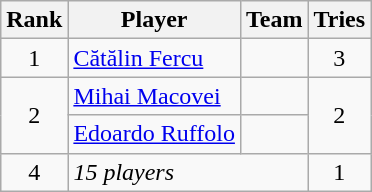<table class="wikitable">
<tr>
<th>Rank</th>
<th>Player</th>
<th>Team</th>
<th>Tries</th>
</tr>
<tr>
<td rowspan= 1 align=center>1</td>
<td><a href='#'>Cătălin Fercu</a></td>
<td></td>
<td rowspan=1 align=center>3</td>
</tr>
<tr>
<td rowspan= 2 align=center>2</td>
<td><a href='#'>Mihai Macovei</a></td>
<td></td>
<td rowspan=2 align=center>2</td>
</tr>
<tr>
<td><a href='#'>Edoardo Ruffolo</a></td>
<td></td>
</tr>
<tr>
<td rowspan= 1 align=center>4</td>
<td colspan=2><em>15 players</em></td>
<td rowspan=1 align=center>1</td>
</tr>
</table>
